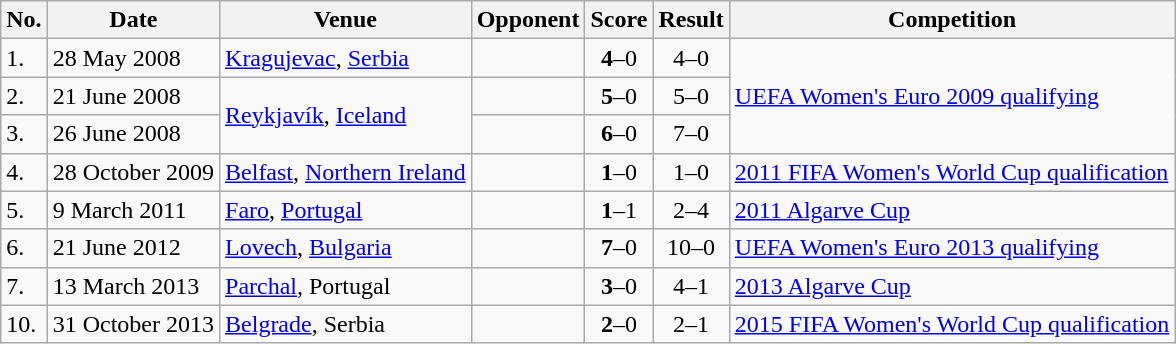<table class="wikitable">
<tr>
<th>No.</th>
<th>Date</th>
<th>Venue</th>
<th>Opponent</th>
<th>Score</th>
<th>Result</th>
<th>Competition</th>
</tr>
<tr>
<td>1.</td>
<td>28 May 2008</td>
<td><a href='#'>Kragujevac</a>, <a href='#'>Serbia</a></td>
<td></td>
<td align=center><strong>4</strong>–0</td>
<td align=center>4–0</td>
<td rowspan=3><a href='#'>UEFA Women's Euro 2009 qualifying</a></td>
</tr>
<tr>
<td>2.</td>
<td>21 June 2008</td>
<td rowspan=2><a href='#'>Reykjavík</a>, <a href='#'>Iceland</a></td>
<td></td>
<td align=center><strong>5</strong>–0</td>
<td align=center>5–0</td>
</tr>
<tr>
<td>3.</td>
<td>26 June 2008</td>
<td></td>
<td align=center><strong>6</strong>–0</td>
<td align=center>7–0</td>
</tr>
<tr>
<td>4.</td>
<td>28 October 2009</td>
<td><a href='#'>Belfast</a>, <a href='#'>Northern Ireland</a></td>
<td></td>
<td align=center><strong>1</strong>–0</td>
<td align=center>1–0</td>
<td><a href='#'>2011 FIFA Women's World Cup qualification</a></td>
</tr>
<tr>
<td>5.</td>
<td>9 March 2011</td>
<td><a href='#'>Faro</a>, <a href='#'>Portugal</a></td>
<td></td>
<td align=center><strong>1</strong>–1</td>
<td align=center>2–4</td>
<td><a href='#'>2011 Algarve Cup</a></td>
</tr>
<tr>
<td>6.</td>
<td>21 June 2012</td>
<td><a href='#'>Lovech</a>, <a href='#'>Bulgaria</a></td>
<td></td>
<td align=center><strong>7</strong>–0</td>
<td align=center>10–0</td>
<td><a href='#'>UEFA Women's Euro 2013 qualifying</a></td>
</tr>
<tr>
<td>7.</td>
<td>13 March 2013</td>
<td><a href='#'>Parchal</a>, Portugal</td>
<td></td>
<td align=center><strong>3</strong>–0</td>
<td align=center>4–1</td>
<td><a href='#'>2013 Algarve Cup</a></td>
</tr>
<tr>
<td>10.</td>
<td>31 October 2013</td>
<td><a href='#'>Belgrade</a>, Serbia</td>
<td></td>
<td align=center><strong>2</strong>–0</td>
<td align=center>2–1</td>
<td><a href='#'>2015 FIFA Women's World Cup qualification</a></td>
</tr>
</table>
